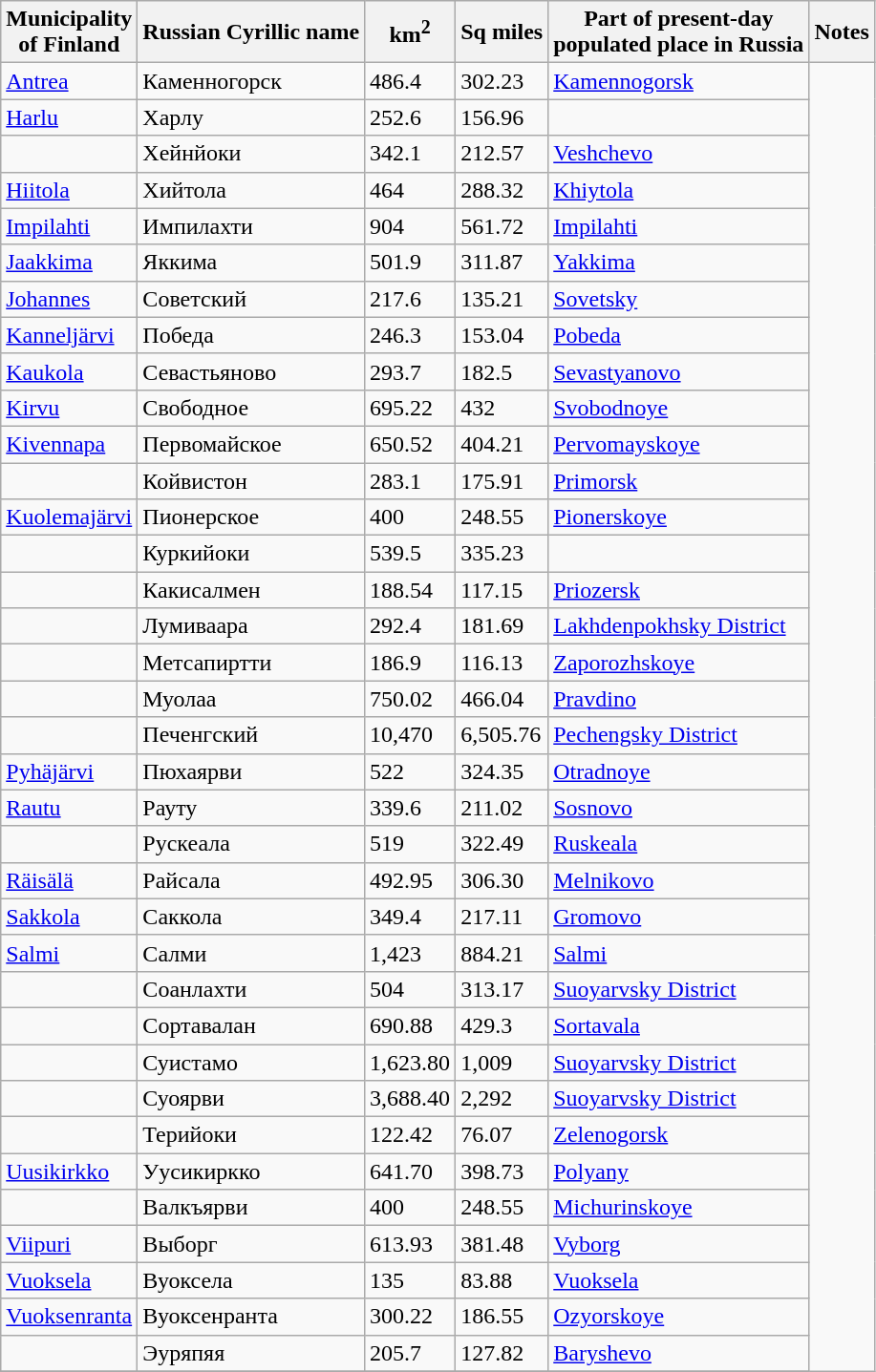<table class="wikitable sortable">
<tr>
<th>Municipality<br>of Finland</th>
<th>Russian Cyrillic name</th>
<th>km<sup>2</sup></th>
<th>Sq miles</th>
<th>Part of present-day<br>populated place in Russia</th>
<th>Notes</th>
</tr>
<tr>
<td><a href='#'>Antrea</a></td>
<td>Каменногорск</td>
<td>486.4</td>
<td>302.23</td>
<td><a href='#'>Kamennogorsk</a></td>
</tr>
<tr>
<td><a href='#'>Harlu</a></td>
<td>Харлу</td>
<td>252.6</td>
<td>156.96</td>
<td></td>
</tr>
<tr>
<td></td>
<td>Хейнйоки</td>
<td>342.1</td>
<td>212.57</td>
<td><a href='#'>Veshchevo</a></td>
</tr>
<tr>
<td><a href='#'>Hiitola</a></td>
<td>Хийтола</td>
<td>464</td>
<td>288.32</td>
<td><a href='#'>Khiytola</a></td>
</tr>
<tr>
<td><a href='#'>Impilahti</a></td>
<td>Импилахти</td>
<td>904</td>
<td>561.72</td>
<td><a href='#'>Impilahti</a></td>
</tr>
<tr>
<td><a href='#'>Jaakkima</a></td>
<td>Яккима</td>
<td>501.9</td>
<td>311.87</td>
<td><a href='#'>Yakkima</a></td>
</tr>
<tr>
<td><a href='#'>Johannes</a></td>
<td>Советский</td>
<td>217.6</td>
<td>135.21</td>
<td><a href='#'>Sovetsky</a></td>
</tr>
<tr>
<td><a href='#'>Kanneljärvi</a></td>
<td>Победа</td>
<td>246.3</td>
<td>153.04</td>
<td><a href='#'>Pobeda</a></td>
</tr>
<tr>
<td><a href='#'>Kaukola</a></td>
<td>Севастьяново</td>
<td>293.7</td>
<td>182.5</td>
<td><a href='#'>Sevastyanovo</a></td>
</tr>
<tr>
<td><a href='#'>Kirvu</a></td>
<td>Свободное</td>
<td>695.22</td>
<td>432</td>
<td><a href='#'>Svobodnoye</a></td>
</tr>
<tr>
<td><a href='#'>Kivennapa</a></td>
<td>Первомайское</td>
<td>650.52</td>
<td>404.21</td>
<td><a href='#'>Pervomayskoye</a></td>
</tr>
<tr>
<td></td>
<td>Койвистон</td>
<td>283.1</td>
<td>175.91</td>
<td><a href='#'>Primorsk</a></td>
</tr>
<tr>
<td><a href='#'>Kuolemajärvi</a></td>
<td>Пионерское</td>
<td>400</td>
<td>248.55</td>
<td><a href='#'>Pionerskoye</a></td>
</tr>
<tr>
<td></td>
<td>Куркийоки</td>
<td>539.5</td>
<td>335.23</td>
<td></td>
</tr>
<tr>
<td></td>
<td>Какисалмен</td>
<td>188.54</td>
<td>117.15</td>
<td><a href='#'>Priozersk</a></td>
</tr>
<tr>
<td></td>
<td>Лумиваара</td>
<td>292.4</td>
<td>181.69</td>
<td><a href='#'>Lakhdenpokhsky District</a></td>
</tr>
<tr>
<td></td>
<td>Метсапиртти</td>
<td>186.9</td>
<td>116.13</td>
<td><a href='#'>Zaporozhskoye</a></td>
</tr>
<tr>
<td></td>
<td>Муолаа</td>
<td>750.02</td>
<td>466.04</td>
<td><a href='#'>Pravdino</a></td>
</tr>
<tr>
<td></td>
<td>Печенгский</td>
<td>10,470</td>
<td>6,505.76</td>
<td><a href='#'>Pechengsky District</a></td>
</tr>
<tr>
<td><a href='#'>Pyhäjärvi</a></td>
<td>Пюхаярви</td>
<td>522</td>
<td>324.35</td>
<td><a href='#'>Otradnoye</a></td>
</tr>
<tr>
<td><a href='#'>Rautu</a></td>
<td>Рауту</td>
<td>339.6</td>
<td>211.02</td>
<td><a href='#'>Sosnovo</a></td>
</tr>
<tr>
<td></td>
<td>Рускеала</td>
<td>519</td>
<td>322.49</td>
<td><a href='#'>Ruskeala</a></td>
</tr>
<tr>
<td><a href='#'>Räisälä</a></td>
<td>Райсала</td>
<td>492.95</td>
<td>306.30</td>
<td><a href='#'>Melnikovo</a></td>
</tr>
<tr>
<td><a href='#'>Sakkola</a></td>
<td>Саккола</td>
<td>349.4</td>
<td>217.11</td>
<td><a href='#'>Gromovo</a></td>
</tr>
<tr>
<td><a href='#'>Salmi</a></td>
<td>Салми</td>
<td>1,423</td>
<td>884.21</td>
<td><a href='#'>Salmi</a></td>
</tr>
<tr>
<td></td>
<td>Соанлахти</td>
<td>504</td>
<td>313.17</td>
<td><a href='#'>Suoyarvsky District</a></td>
</tr>
<tr>
<td></td>
<td>Сортавалан</td>
<td>690.88</td>
<td>429.3</td>
<td><a href='#'>Sortavala</a></td>
</tr>
<tr>
<td></td>
<td>Суистамо</td>
<td>1,623.80</td>
<td>1,009</td>
<td><a href='#'>Suoyarvsky District</a></td>
</tr>
<tr>
<td></td>
<td>Суоярви</td>
<td>3,688.40</td>
<td>2,292</td>
<td><a href='#'>Suoyarvsky District</a></td>
</tr>
<tr>
<td></td>
<td>Терийоки</td>
<td>122.42</td>
<td>76.07</td>
<td><a href='#'>Zelenogorsk</a></td>
</tr>
<tr>
<td><a href='#'>Uusikirkko</a></td>
<td>Уусикиркко</td>
<td>641.70</td>
<td>398.73</td>
<td><a href='#'>Polyany</a></td>
</tr>
<tr>
<td></td>
<td>Валкъярви</td>
<td>400</td>
<td>248.55</td>
<td><a href='#'>Michurinskoye</a></td>
</tr>
<tr>
<td><a href='#'>Viipuri</a></td>
<td>Выборг</td>
<td>613.93</td>
<td>381.48</td>
<td><a href='#'>Vyborg</a></td>
</tr>
<tr>
<td><a href='#'>Vuoksela</a></td>
<td>Вуоксела</td>
<td>135</td>
<td>83.88</td>
<td><a href='#'>Vuoksela</a></td>
</tr>
<tr>
<td><a href='#'>Vuoksenranta</a></td>
<td>Вуоксенранта</td>
<td>300.22</td>
<td>186.55</td>
<td><a href='#'>Ozyorskoye</a></td>
</tr>
<tr>
<td></td>
<td>Эуряпяя</td>
<td>205.7</td>
<td>127.82</td>
<td><a href='#'>Baryshevo</a></td>
</tr>
<tr>
</tr>
</table>
